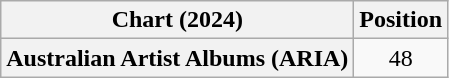<table class="wikitable plainrowheaders" style="text-align:center">
<tr>
<th scope="col">Chart (2024)</th>
<th scope="col">Position</th>
</tr>
<tr>
<th scope="row">Australian Artist Albums (ARIA)</th>
<td>48</td>
</tr>
</table>
